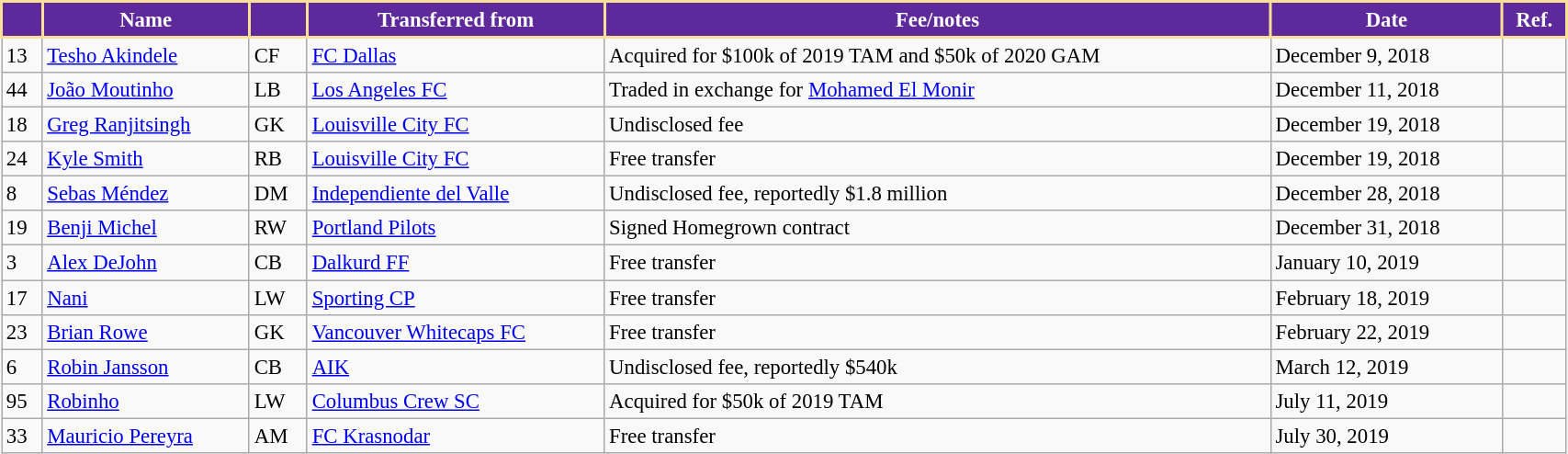<table class="wikitable" style="width:90%; text-align:center; font-size:95%; text-align:left;">
<tr>
<th style="background:#5E299A; color:white; border:2px solid #F8E196;"></th>
<th style="background:#5E299A; color:white; border:2px solid #F8E196;">Name</th>
<th style="background:#5E299A; color:white; border:2px solid #F8E196;"></th>
<th style="background:#5E299A; color:white; border:2px solid #F8E196;">Transferred from</th>
<th style="background:#5E299A; color:white; border:2px solid #F8E196;">Fee/notes</th>
<th style="background:#5E299A; color:white; border:2px solid #F8E196;">Date</th>
<th style="background:#5E299A; color:white; border:2px solid #F8E196;">Ref.</th>
</tr>
<tr>
<td>13</td>
<td> <a href='#'>Tesho Akindele</a></td>
<td>CF</td>
<td> <a href='#'>FC Dallas</a></td>
<td>Acquired for $100k of 2019 TAM and $50k of 2020 GAM</td>
<td>December 9, 2018</td>
<td></td>
</tr>
<tr>
<td>44</td>
<td> <a href='#'>João Moutinho</a></td>
<td>LB</td>
<td> <a href='#'>Los Angeles FC</a></td>
<td>Traded in exchange for <a href='#'>Mohamed El Monir</a></td>
<td>December 11, 2018</td>
<td></td>
</tr>
<tr>
<td>18</td>
<td> <a href='#'>Greg Ranjitsingh</a></td>
<td>GK</td>
<td> <a href='#'>Louisville City FC</a></td>
<td>Undisclosed fee</td>
<td>December 19, 2018</td>
<td></td>
</tr>
<tr>
<td>24</td>
<td> <a href='#'>Kyle Smith</a></td>
<td>RB</td>
<td> <a href='#'>Louisville City FC</a></td>
<td>Free transfer</td>
<td>December 19, 2018</td>
<td></td>
</tr>
<tr>
<td>8</td>
<td> <a href='#'>Sebas Méndez</a></td>
<td>DM</td>
<td> <a href='#'>Independiente del Valle</a></td>
<td>Undisclosed fee, reportedly $1.8 million</td>
<td>December 28, 2018</td>
<td></td>
</tr>
<tr>
<td>19</td>
<td> <a href='#'>Benji Michel</a></td>
<td>RW</td>
<td> <a href='#'>Portland Pilots</a></td>
<td>Signed Homegrown contract</td>
<td>December 31, 2018</td>
<td></td>
</tr>
<tr>
<td>3</td>
<td> <a href='#'>Alex DeJohn</a></td>
<td>CB</td>
<td> <a href='#'>Dalkurd FF</a></td>
<td>Free transfer</td>
<td>January 10, 2019</td>
<td></td>
</tr>
<tr>
<td>17</td>
<td> <a href='#'>Nani</a></td>
<td>LW</td>
<td> <a href='#'>Sporting CP</a></td>
<td>Free transfer</td>
<td>February 18, 2019</td>
<td></td>
</tr>
<tr>
<td>23</td>
<td> <a href='#'>Brian Rowe</a></td>
<td>GK</td>
<td> <a href='#'>Vancouver Whitecaps FC</a></td>
<td>Free transfer</td>
<td>February 22, 2019</td>
<td></td>
</tr>
<tr>
<td>6</td>
<td> <a href='#'>Robin Jansson</a></td>
<td>CB</td>
<td> <a href='#'>AIK</a></td>
<td>Undisclosed fee, reportedly $540k</td>
<td>March 12, 2019</td>
<td></td>
</tr>
<tr>
<td>95</td>
<td> <a href='#'>Robinho</a></td>
<td>LW</td>
<td> <a href='#'>Columbus Crew SC</a></td>
<td>Acquired for $50k of 2019 TAM</td>
<td>July 11, 2019</td>
<td></td>
</tr>
<tr>
<td>33</td>
<td> <a href='#'>Mauricio Pereyra</a></td>
<td>AM</td>
<td> <a href='#'>FC Krasnodar</a></td>
<td>Free transfer</td>
<td>July 30, 2019</td>
<td></td>
</tr>
</table>
